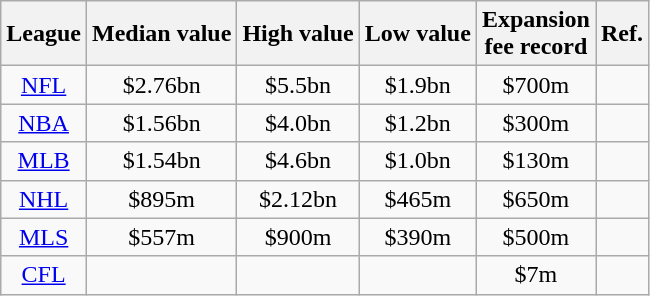<table class="wikitable sortable" style="text-align: center;">
<tr>
<th>League</th>
<th>Median value</th>
<th>High value</th>
<th>Low value</th>
<th>Expansion <br> fee record</th>
<th>Ref.</th>
</tr>
<tr>
<td><a href='#'>NFL</a></td>
<td>$2.76bn</td>
<td>$5.5bn</td>
<td>$1.9bn</td>
<td>$700m</td>
<td></td>
</tr>
<tr>
<td><a href='#'>NBA</a></td>
<td>$1.56bn</td>
<td>$4.0bn</td>
<td>$1.2bn</td>
<td>$300m</td>
<td></td>
</tr>
<tr>
<td><a href='#'>MLB</a></td>
<td>$1.54bn</td>
<td>$4.6bn</td>
<td>$1.0bn</td>
<td>$130m</td>
<td></td>
</tr>
<tr>
<td><a href='#'>NHL</a></td>
<td>$895m</td>
<td>$2.12bn</td>
<td>$465m</td>
<td>$650m</td>
<td></td>
</tr>
<tr>
<td><a href='#'>MLS</a></td>
<td>$557m</td>
<td>$900m</td>
<td>$390m</td>
<td>$500m</td>
<td></td>
</tr>
<tr>
<td><a href='#'>CFL</a></td>
<td></td>
<td></td>
<td></td>
<td>$7m</td>
<td></td>
</tr>
</table>
